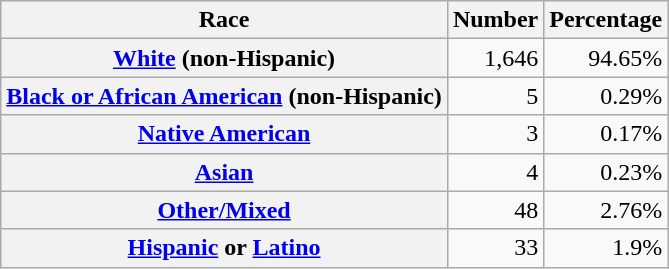<table class="wikitable" style="text-align:right">
<tr>
<th scope="col">Race</th>
<th scope="col">Number</th>
<th scope="col">Percentage</th>
</tr>
<tr>
<th scope="row"><a href='#'>White</a> (non-Hispanic)</th>
<td>1,646</td>
<td>94.65%</td>
</tr>
<tr>
<th scope="row"><a href='#'>Black or African American</a> (non-Hispanic)</th>
<td>5</td>
<td>0.29%</td>
</tr>
<tr>
<th scope="row"><a href='#'>Native American</a></th>
<td>3</td>
<td>0.17%</td>
</tr>
<tr>
<th scope="row"><a href='#'>Asian</a></th>
<td>4</td>
<td>0.23%</td>
</tr>
<tr>
<th scope="row"><a href='#'>Other/Mixed</a></th>
<td>48</td>
<td>2.76%</td>
</tr>
<tr>
<th scope="row"><a href='#'>Hispanic</a> or <a href='#'>Latino</a></th>
<td>33</td>
<td>1.9%</td>
</tr>
</table>
